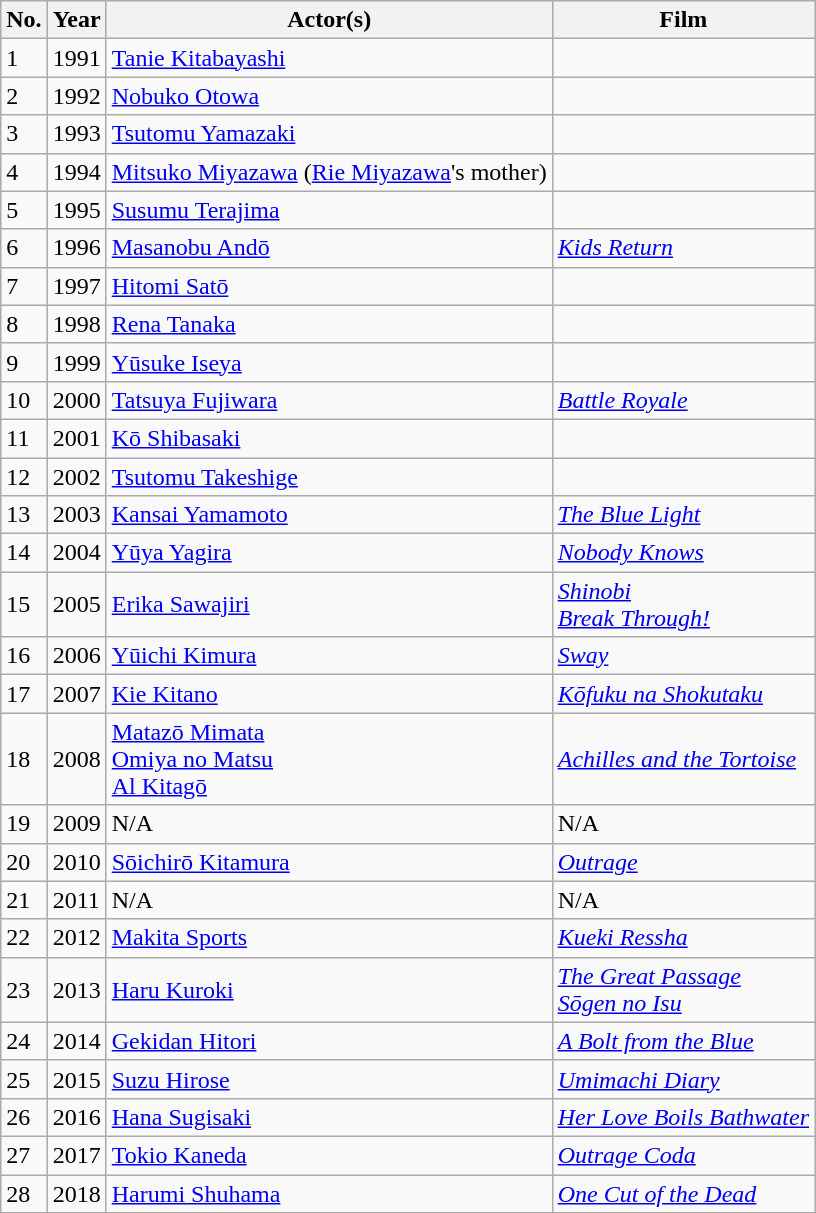<table class="wikitable">
<tr>
<th>No.</th>
<th>Year</th>
<th>Actor(s)</th>
<th>Film</th>
</tr>
<tr>
<td>1</td>
<td>1991</td>
<td><a href='#'>Tanie Kitabayashi</a></td>
<td></td>
</tr>
<tr>
<td>2</td>
<td>1992</td>
<td><a href='#'>Nobuko Otowa</a></td>
<td></td>
</tr>
<tr>
<td>3</td>
<td>1993</td>
<td><a href='#'>Tsutomu Yamazaki</a></td>
<td></td>
</tr>
<tr>
<td>4</td>
<td>1994</td>
<td><a href='#'>Mitsuko Miyazawa</a> (<a href='#'>Rie Miyazawa</a>'s mother)</td>
<td></td>
</tr>
<tr>
<td>5</td>
<td>1995</td>
<td><a href='#'>Susumu Terajima</a></td>
<td></td>
</tr>
<tr>
<td>6</td>
<td>1996</td>
<td><a href='#'>Masanobu Andō</a></td>
<td><em><a href='#'>Kids Return</a></em></td>
</tr>
<tr>
<td>7</td>
<td>1997</td>
<td><a href='#'>Hitomi Satō</a></td>
<td></td>
</tr>
<tr>
<td>8</td>
<td>1998</td>
<td><a href='#'>Rena Tanaka</a></td>
<td></td>
</tr>
<tr>
<td>9</td>
<td>1999</td>
<td><a href='#'>Yūsuke Iseya</a></td>
<td></td>
</tr>
<tr>
<td>10</td>
<td>2000</td>
<td><a href='#'>Tatsuya Fujiwara</a></td>
<td><em><a href='#'>Battle Royale</a></em></td>
</tr>
<tr>
<td>11</td>
<td>2001</td>
<td><a href='#'>Kō Shibasaki</a></td>
<td></td>
</tr>
<tr>
<td>12</td>
<td>2002</td>
<td><a href='#'>Tsutomu Takeshige</a></td>
<td></td>
</tr>
<tr>
<td>13</td>
<td>2003</td>
<td><a href='#'>Kansai Yamamoto</a></td>
<td><em><a href='#'>The Blue Light</a></em></td>
</tr>
<tr>
<td>14</td>
<td>2004</td>
<td><a href='#'>Yūya Yagira</a></td>
<td><em><a href='#'>Nobody Knows</a></em></td>
</tr>
<tr>
<td>15</td>
<td>2005</td>
<td><a href='#'>Erika Sawajiri</a></td>
<td><em><a href='#'>Shinobi</a></em><br><em><a href='#'>Break Through!</a></em></td>
</tr>
<tr>
<td>16</td>
<td>2006</td>
<td><a href='#'>Yūichi Kimura</a></td>
<td><em><a href='#'>Sway</a></em></td>
</tr>
<tr>
<td>17</td>
<td>2007</td>
<td><a href='#'>Kie Kitano</a></td>
<td><em><a href='#'>Kōfuku na Shokutaku</a></em></td>
</tr>
<tr>
<td>18</td>
<td>2008</td>
<td><a href='#'>Matazō Mimata</a><br><a href='#'>Omiya no Matsu</a><br><a href='#'>Al Kitagō</a></td>
<td><em><a href='#'>Achilles and the Tortoise</a></em></td>
</tr>
<tr>
<td>19</td>
<td>2009</td>
<td>N/A</td>
<td>N/A</td>
</tr>
<tr>
<td>20</td>
<td>2010</td>
<td><a href='#'>Sōichirō Kitamura</a></td>
<td><em><a href='#'>Outrage</a></em></td>
</tr>
<tr>
<td>21</td>
<td>2011</td>
<td>N/A</td>
<td>N/A</td>
</tr>
<tr>
<td>22</td>
<td>2012</td>
<td><a href='#'>Makita Sports</a></td>
<td><em><a href='#'>Kueki Ressha</a></em></td>
</tr>
<tr>
<td>23</td>
<td>2013</td>
<td><a href='#'>Haru Kuroki</a></td>
<td><em><a href='#'>The Great Passage</a></em><br><em><a href='#'>Sōgen no Isu</a></em></td>
</tr>
<tr>
<td>24</td>
<td>2014</td>
<td><a href='#'>Gekidan Hitori</a></td>
<td><em><a href='#'>A Bolt from the Blue</a></em></td>
</tr>
<tr>
<td>25</td>
<td>2015</td>
<td><a href='#'>Suzu Hirose</a></td>
<td><em><a href='#'>Umimachi Diary</a></em></td>
</tr>
<tr>
<td>26</td>
<td>2016</td>
<td><a href='#'>Hana Sugisaki</a></td>
<td><em><a href='#'>Her Love Boils Bathwater</a></em></td>
</tr>
<tr>
<td>27</td>
<td>2017</td>
<td><a href='#'>Tokio Kaneda</a></td>
<td><em><a href='#'>Outrage Coda</a></em></td>
</tr>
<tr>
<td>28</td>
<td>2018</td>
<td><a href='#'>Harumi Shuhama</a></td>
<td><em><a href='#'>One Cut of the Dead</a></em></td>
</tr>
<tr>
</tr>
</table>
